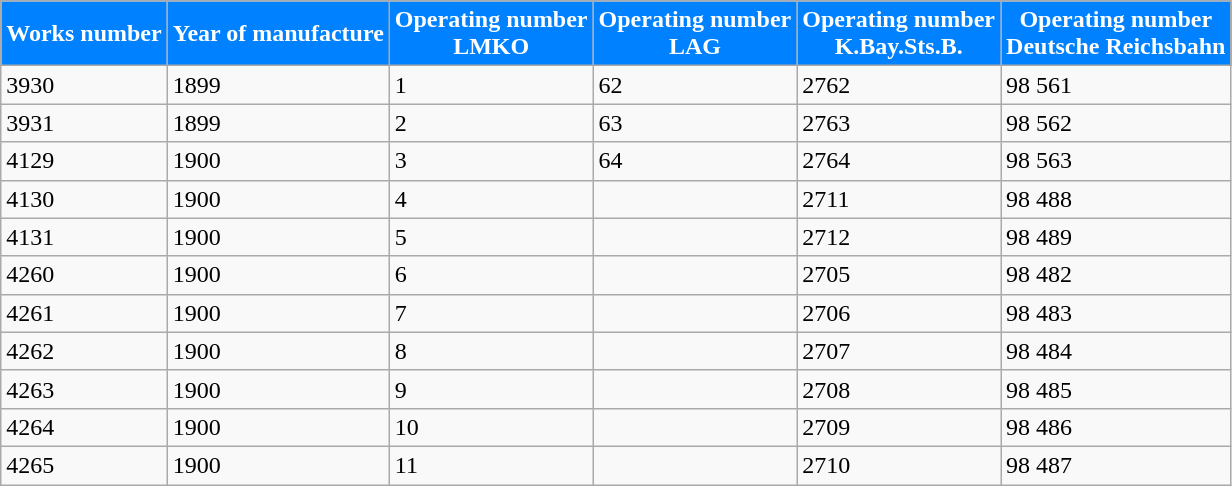<table class="wikitable">
<tr>
<th style="color:#ffffff; background:#0081ff">Works number</th>
<th style="color:#ffffff; background:#0081ff">Year of manufacture</th>
<th style="color:#ffffff; background:#0081ff">Operating number<br>LMKO</th>
<th style="color:#ffffff; background:#0081ff">Operating number<br>LAG</th>
<th style="color:#ffffff; background:#0081ff">Operating number<br>K.Bay.Sts.B.</th>
<th style="color:#ffffff; background:#0081ff">Operating number<br>Deutsche Reichsbahn</th>
</tr>
<tr>
<td>3930</td>
<td>1899</td>
<td>1</td>
<td>62</td>
<td>2762</td>
<td>98 561</td>
</tr>
<tr>
<td>3931</td>
<td>1899</td>
<td>2</td>
<td>63</td>
<td>2763</td>
<td>98 562</td>
</tr>
<tr>
<td>4129</td>
<td>1900</td>
<td>3</td>
<td>64</td>
<td>2764</td>
<td>98 563</td>
</tr>
<tr>
<td>4130</td>
<td>1900</td>
<td>4</td>
<td></td>
<td>2711</td>
<td>98 488</td>
</tr>
<tr>
<td>4131</td>
<td>1900</td>
<td>5</td>
<td></td>
<td>2712</td>
<td>98 489</td>
</tr>
<tr>
<td>4260</td>
<td>1900</td>
<td>6</td>
<td></td>
<td>2705</td>
<td>98 482</td>
</tr>
<tr>
<td>4261</td>
<td>1900</td>
<td>7</td>
<td></td>
<td>2706</td>
<td>98 483</td>
</tr>
<tr>
<td>4262</td>
<td>1900</td>
<td>8</td>
<td></td>
<td>2707</td>
<td>98 484</td>
</tr>
<tr>
<td>4263</td>
<td>1900</td>
<td>9</td>
<td></td>
<td>2708</td>
<td>98 485</td>
</tr>
<tr>
<td>4264</td>
<td>1900</td>
<td>10</td>
<td></td>
<td>2709</td>
<td>98 486</td>
</tr>
<tr>
<td>4265</td>
<td>1900</td>
<td>11</td>
<td></td>
<td>2710</td>
<td>98 487</td>
</tr>
</table>
